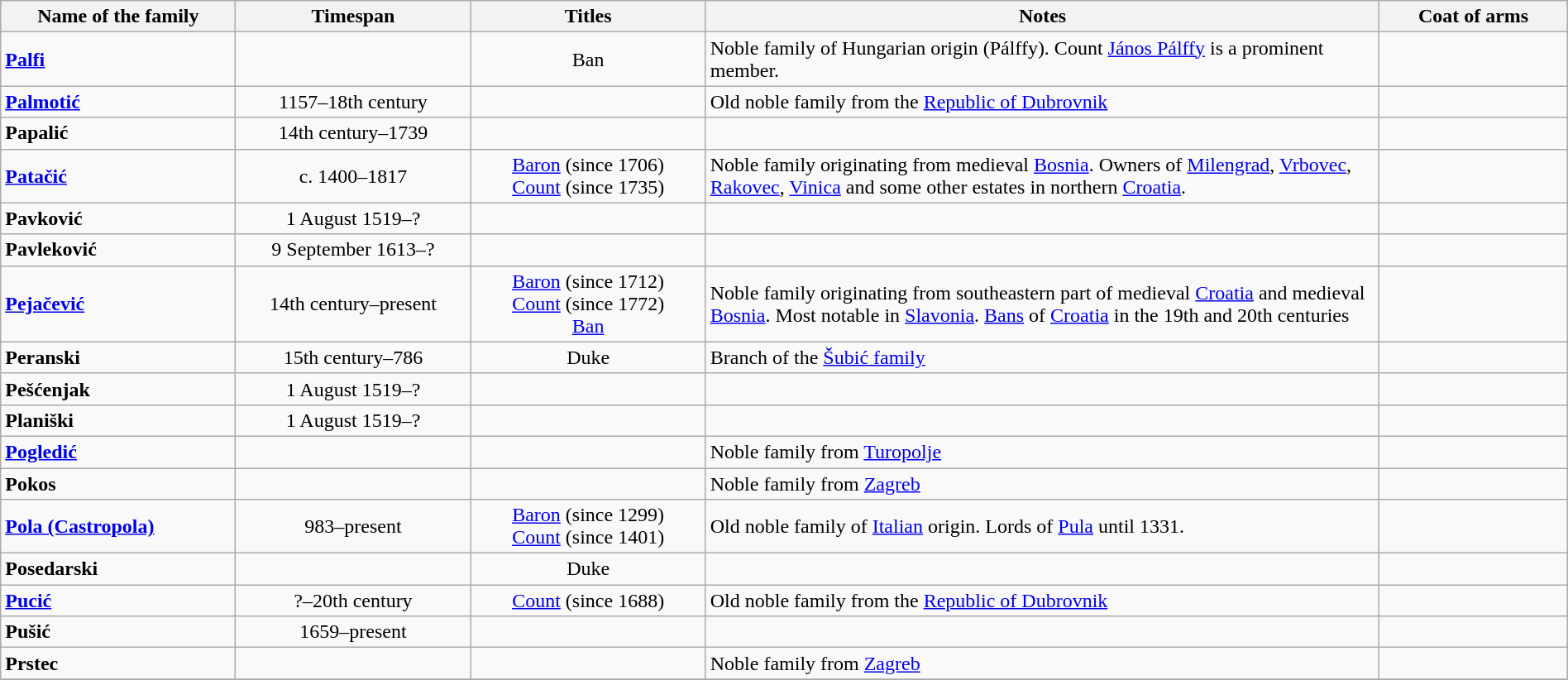<table class="wikitable" style="text-align:center" width=100%>
<tr>
<th bgcolor="silver" ! width="15%">Name of the family</th>
<th bgcolor="silver" ! width="15%">Timespan</th>
<th bgcolor="silver" ! width="15%">Titles</th>
<th bgcolor="silver" ! width="43%">Notes</th>
<th bgcolor="silver" ! width="12%">Coat of arms</th>
</tr>
<tr>
<td align="left"><a href='#'><strong>Palfi</strong></a></td>
<td></td>
<td>Ban</td>
<td align="left">Noble family of Hungarian origin (Pálffy). Count <a href='#'>János Pálffy</a> is a prominent member.</td>
<td></td>
</tr>
<tr>
<td align="left"><strong><a href='#'>Palmotić</a></strong></td>
<td align="center">1157–18th century</td>
<td align="center"></td>
<td align="left">Old noble family from the <a href='#'>Republic of Dubrovnik</a></td>
<td align="center"></td>
</tr>
<tr>
<td align="left"><strong>Papalić</strong></td>
<td>14th century–1739</td>
<td></td>
<td></td>
<td></td>
</tr>
<tr>
<td align="left"><a href='#'><strong>Patačić</strong></a></td>
<td align="center">c. 1400–1817</td>
<td align="center"><a href='#'>Baron</a> (since 1706)<br><a href='#'>Count</a> (since 1735)</td>
<td align="left">Noble family originating from medieval <a href='#'>Bosnia</a>. Owners of <a href='#'>Milengrad</a>, <a href='#'>Vrbovec</a>, <a href='#'>Rakovec</a>, <a href='#'>Vinica</a> and some other estates in northern <a href='#'>Croatia</a>.</td>
<td align="center"></td>
</tr>
<tr>
<td align="left"><strong>Pavković</strong></td>
<td>1 August 1519–?</td>
<td></td>
<td></td>
<td></td>
</tr>
<tr>
<td align="left"><strong>Pavleković</strong></td>
<td>9 September 1613–?</td>
<td></td>
<td></td>
<td></td>
</tr>
<tr>
<td align="left"><strong><a href='#'>Pejačević</a></strong></td>
<td align="center">14th century–present</td>
<td align="center"><a href='#'>Baron</a> (since 1712)<br><a href='#'>Count</a> (since 1772)<br><a href='#'>Ban</a></td>
<td align="left">Noble family originating from southeastern part of medieval <a href='#'>Croatia</a> and medieval <a href='#'>Bosnia</a>. Most notable in <a href='#'>Slavonia</a>. <a href='#'>Bans</a> of <a href='#'>Croatia</a> in the 19th and 20th centuries</td>
<td align="center"></td>
</tr>
<tr>
<td align="left"><strong>Peranski</strong></td>
<td>15th century–786</td>
<td>Duke</td>
<td align="left">Branch of the <a href='#'>Šubić family</a></td>
<td></td>
</tr>
<tr>
<td align="left"><strong>Pešćenjak</strong></td>
<td>1 August 1519–?</td>
<td></td>
<td></td>
<td></td>
</tr>
<tr>
<td align="left"><strong>Planiški</strong></td>
<td>1 August 1519–?</td>
<td></td>
<td></td>
<td></td>
</tr>
<tr>
<td align="left"><a href='#'><strong>Pogledić</strong></a></td>
<td></td>
<td></td>
<td align="left">Noble family from <a href='#'>Turopolje</a></td>
<td></td>
</tr>
<tr>
<td align="left"><strong>Pokos</strong></td>
<td></td>
<td></td>
<td align="left">Noble family from <a href='#'>Zagreb</a></td>
<td></td>
</tr>
<tr>
<td align="left"><a href='#'><strong>Pola (Castropola)</strong></a></td>
<td>983–present</td>
<td><a href='#'>Baron</a> (since 1299)<br><a href='#'>Count</a> (since 1401)</td>
<td align="left">Old noble family of <a href='#'>Italian</a> origin. Lords of <a href='#'>Pula</a> until 1331.</td>
<td></td>
</tr>
<tr>
<td align="left"><strong>Posedarski</strong></td>
<td></td>
<td>Duke</td>
<td></td>
<td></td>
</tr>
<tr>
<td align="left"><a href='#'><strong>Pucić</strong></a></td>
<td>?–20th century</td>
<td><a href='#'>Count</a> (since 1688)</td>
<td align="left">Old noble family from the <a href='#'>Republic of Dubrovnik</a></td>
<td></td>
</tr>
<tr>
<td align="left"><strong>Pušić</strong></td>
<td>1659–present</td>
<td></td>
<td></td>
<td></td>
</tr>
<tr>
<td align="left"><strong>Prstec</strong></td>
<td></td>
<td></td>
<td align="left">Noble family from <a href='#'>Zagreb</a></td>
<td></td>
</tr>
<tr>
</tr>
</table>
